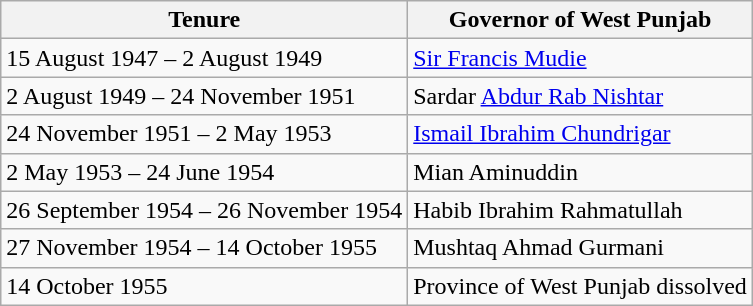<table class="wikitable">
<tr>
<th>Tenure</th>
<th>Governor of West Punjab</th>
</tr>
<tr>
<td>15 August 1947 – 2 August 1949</td>
<td><a href='#'>Sir Francis Mudie</a></td>
</tr>
<tr>
<td>2 August 1949 – 24 November 1951</td>
<td>Sardar <a href='#'>Abdur Rab Nishtar</a></td>
</tr>
<tr>
<td>24 November 1951 – 2 May 1953</td>
<td><a href='#'>Ismail Ibrahim Chundrigar</a></td>
</tr>
<tr>
<td>2 May 1953 – 24 June 1954</td>
<td>Mian Aminuddin</td>
</tr>
<tr>
<td>26 September 1954 – 26 November 1954</td>
<td>Habib Ibrahim Rahmatullah</td>
</tr>
<tr>
<td>27 November 1954 – 14 October 1955</td>
<td>Mushtaq Ahmad Gurmani</td>
</tr>
<tr>
<td>14 October 1955</td>
<td>Province of West Punjab dissolved</td>
</tr>
</table>
